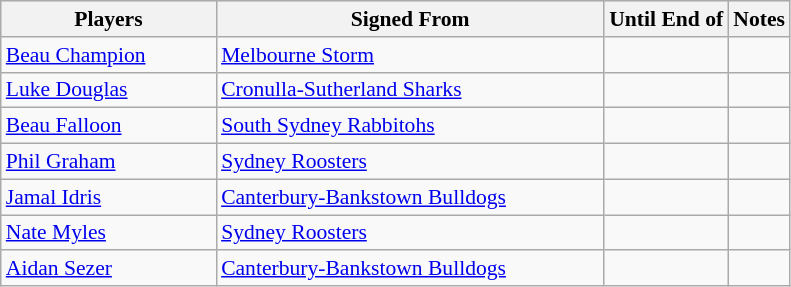<table class="wikitable" style="font-size:90%">
<tr bgcolor="#efefef">
<th style="width:9.5em">Players</th>
<th style="width:17.5em">Signed From</th>
<th>Until End of</th>
<th>Notes</th>
</tr>
<tr>
<td><a href='#'>Beau Champion</a></td>
<td> <a href='#'>Melbourne Storm</a></td>
<td></td>
<td></td>
</tr>
<tr>
<td><a href='#'>Luke Douglas</a></td>
<td> <a href='#'>Cronulla-Sutherland Sharks</a></td>
<td></td>
<td></td>
</tr>
<tr>
<td><a href='#'>Beau Falloon</a></td>
<td> <a href='#'>South Sydney Rabbitohs</a></td>
<td></td>
<td></td>
</tr>
<tr>
<td><a href='#'>Phil Graham</a></td>
<td> <a href='#'>Sydney Roosters</a></td>
<td></td>
<td></td>
</tr>
<tr>
<td><a href='#'>Jamal Idris</a></td>
<td> <a href='#'>Canterbury-Bankstown Bulldogs</a></td>
<td></td>
<td></td>
</tr>
<tr>
<td><a href='#'>Nate Myles</a></td>
<td> <a href='#'>Sydney Roosters</a></td>
<td></td>
<td></td>
</tr>
<tr>
<td><a href='#'>Aidan Sezer</a></td>
<td> <a href='#'>Canterbury-Bankstown Bulldogs</a></td>
<td></td>
<td></td>
</tr>
</table>
